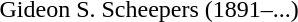<table>
<tr>
<td>Gideon S. Scheepers (1891–...)</td>
</tr>
</table>
